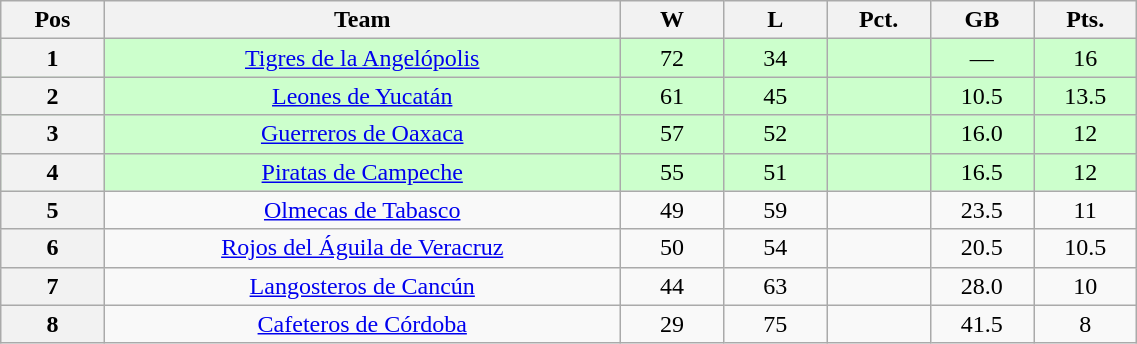<table class="wikitable plainrowheaders" width="60%" style="text-align:center;">
<tr>
<th scope="col" width="5%">Pos</th>
<th scope="col" width="25%">Team</th>
<th scope="col" width="5%">W</th>
<th scope="col" width="5%">L</th>
<th scope="col" width="5%">Pct.</th>
<th scope="col" width="5%">GB</th>
<th scope="col" width="5%">Pts.</th>
</tr>
<tr style="background-color:#ccffcc;">
<th>1</th>
<td><a href='#'>Tigres de la Angelópolis</a></td>
<td>72</td>
<td>34</td>
<td></td>
<td>—</td>
<td>16</td>
</tr>
<tr style="background-color:#ccffcc;">
<th>2</th>
<td><a href='#'>Leones de Yucatán</a></td>
<td>61</td>
<td>45</td>
<td></td>
<td>10.5</td>
<td>13.5</td>
</tr>
<tr style="background-color:#ccffcc;">
<th>3</th>
<td><a href='#'>Guerreros de Oaxaca</a></td>
<td>57</td>
<td>52</td>
<td></td>
<td>16.0</td>
<td>12</td>
</tr>
<tr style="background-color:#ccffcc;">
<th>4</th>
<td><a href='#'>Piratas de Campeche</a></td>
<td>55</td>
<td>51</td>
<td></td>
<td>16.5</td>
<td>12</td>
</tr>
<tr>
<th>5</th>
<td><a href='#'>Olmecas de Tabasco</a></td>
<td>49</td>
<td>59</td>
<td></td>
<td>23.5</td>
<td>11</td>
</tr>
<tr>
<th>6</th>
<td><a href='#'>Rojos del Águila de Veracruz</a></td>
<td>50</td>
<td>54</td>
<td></td>
<td>20.5</td>
<td>10.5</td>
</tr>
<tr>
<th>7</th>
<td><a href='#'>Langosteros de Cancún</a></td>
<td>44</td>
<td>63</td>
<td></td>
<td>28.0</td>
<td>10</td>
</tr>
<tr>
<th>8</th>
<td><a href='#'>Cafeteros de Córdoba</a></td>
<td>29</td>
<td>75</td>
<td></td>
<td>41.5</td>
<td>8</td>
</tr>
</table>
